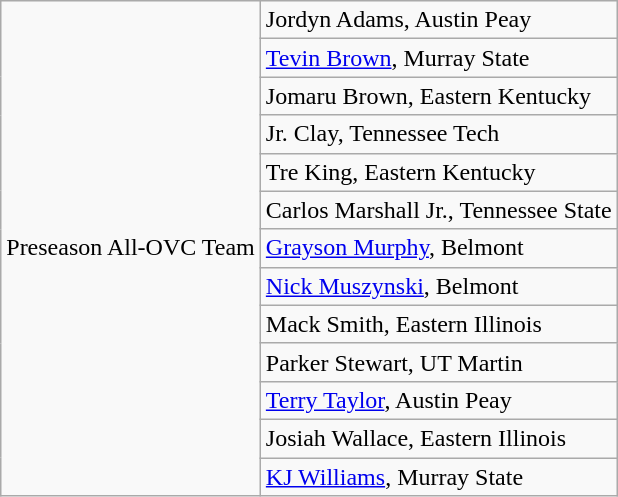<table class="wikitable" border="1">
<tr>
<td rowspan=13 valign=middle>Preseason All-OVC Team</td>
<td>Jordyn Adams, Austin Peay</td>
</tr>
<tr>
<td><a href='#'>Tevin Brown</a>, Murray State</td>
</tr>
<tr>
<td>Jomaru Brown, Eastern Kentucky</td>
</tr>
<tr>
<td>Jr. Clay, Tennessee Tech</td>
</tr>
<tr>
<td>Tre King, Eastern Kentucky</td>
</tr>
<tr>
<td>Carlos Marshall Jr., Tennessee State</td>
</tr>
<tr>
<td><a href='#'>Grayson Murphy</a>, Belmont</td>
</tr>
<tr>
<td><a href='#'>Nick Muszynski</a>, Belmont</td>
</tr>
<tr>
<td>Mack Smith, Eastern Illinois</td>
</tr>
<tr>
<td>Parker Stewart, UT Martin</td>
</tr>
<tr>
<td><a href='#'>Terry Taylor</a>, Austin Peay</td>
</tr>
<tr>
<td>Josiah Wallace, Eastern Illinois</td>
</tr>
<tr>
<td><a href='#'>KJ Williams</a>, Murray State</td>
</tr>
</table>
